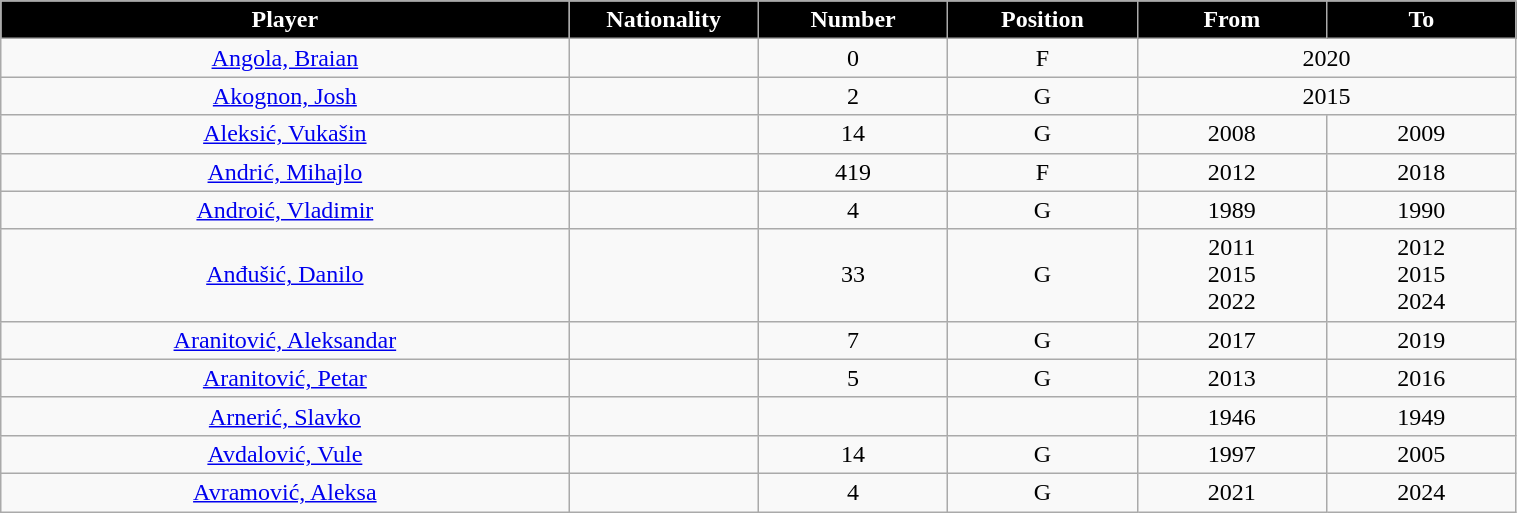<table class="wikitable" style="text-align:center" width="80%">
<tr>
<th style="background:black;color:white;" width="30%">Player</th>
<th style="background:black;color:white;" width="10%">Nationality</th>
<th style="background:black;color:white;" width="10%">Number</th>
<th style="background:black;color:white;" width="10%">Position</th>
<th style="background:black;color:white;" width="10%">From</th>
<th style="background:black;color:white;" width="10%">To</th>
</tr>
<tr>
<td><a href='#'>Angola, Braian</a></td>
<td></td>
<td>0</td>
<td>F</td>
<td colspan="2">2020</td>
</tr>
<tr>
<td><a href='#'>Akognon, Josh</a></td>
<td></td>
<td>2</td>
<td>G</td>
<td colspan="2">2015</td>
</tr>
<tr>
<td><a href='#'>Aleksić, Vukašin</a></td>
<td></td>
<td>14</td>
<td>G</td>
<td>2008</td>
<td>2009</td>
</tr>
<tr>
<td><a href='#'>Andrić, Mihajlo</a></td>
<td></td>
<td>419</td>
<td>F</td>
<td>2012</td>
<td>2018</td>
</tr>
<tr>
<td><a href='#'>Androić, Vladimir</a></td>
<td></td>
<td>4</td>
<td>G</td>
<td>1989</td>
<td>1990</td>
</tr>
<tr>
<td><a href='#'>Anđušić, Danilo</a></td>
<td></td>
<td>33</td>
<td>G</td>
<td>2011<br>2015<br>2022</td>
<td>2012<br>2015<br>2024</td>
</tr>
<tr>
<td><a href='#'>Aranitović, Aleksandar</a></td>
<td></td>
<td>7</td>
<td>G</td>
<td>2017</td>
<td>2019</td>
</tr>
<tr>
<td><a href='#'>Aranitović, Petar</a></td>
<td></td>
<td>5</td>
<td>G</td>
<td>2013</td>
<td>2016</td>
</tr>
<tr>
<td><a href='#'>Arnerić, Slavko</a></td>
<td></td>
<td></td>
<td></td>
<td>1946</td>
<td>1949</td>
</tr>
<tr>
<td><a href='#'>Avdalović, Vule</a></td>
<td></td>
<td>14</td>
<td>G</td>
<td>1997</td>
<td>2005</td>
</tr>
<tr>
<td><a href='#'>Avramović, Aleksa</a></td>
<td></td>
<td>4</td>
<td>G</td>
<td>2021</td>
<td>2024</td>
</tr>
</table>
